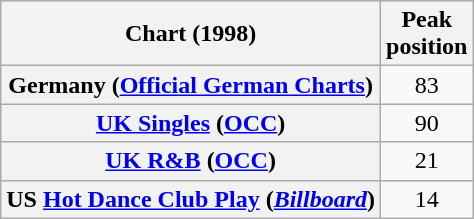<table class="wikitable sortable plainrowheaders">
<tr>
<th scope="col">Chart (1998)</th>
<th scope="col">Peak<br>position</th>
</tr>
<tr>
<th scope="row">Germany (<a href='#'>Official German Charts</a>)</th>
<td style="text-align:center;">83</td>
</tr>
<tr>
<th scope="row"><a href='#'>UK Singles</a> (<a href='#'>OCC</a>)</th>
<td style="text-align:center;">90</td>
</tr>
<tr>
<th scope="row"><a href='#'>UK R&B</a> (<a href='#'>OCC</a>)</th>
<td style="text-align:center;">21</td>
</tr>
<tr>
<th scope="row">US <a href='#'>Hot Dance Club Play</a> (<em><a href='#'>Billboard</a></em>)</th>
<td style="text-align:center;">14</td>
</tr>
</table>
